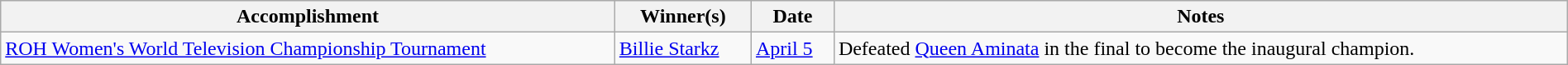<table class="wikitable" style="width:100%;">
<tr>
<th>Accomplishment</th>
<th>Winner(s)</th>
<th>Date</th>
<th>Notes</th>
</tr>
<tr>
<td><a href='#'>ROH Women's World Television Championship Tournament</a></td>
<td><a href='#'>Billie Starkz</a></td>
<td><a href='#'>April 5</a></td>
<td>Defeated <a href='#'>Queen Aminata</a> in the final to become the inaugural champion.</td>
</tr>
</table>
